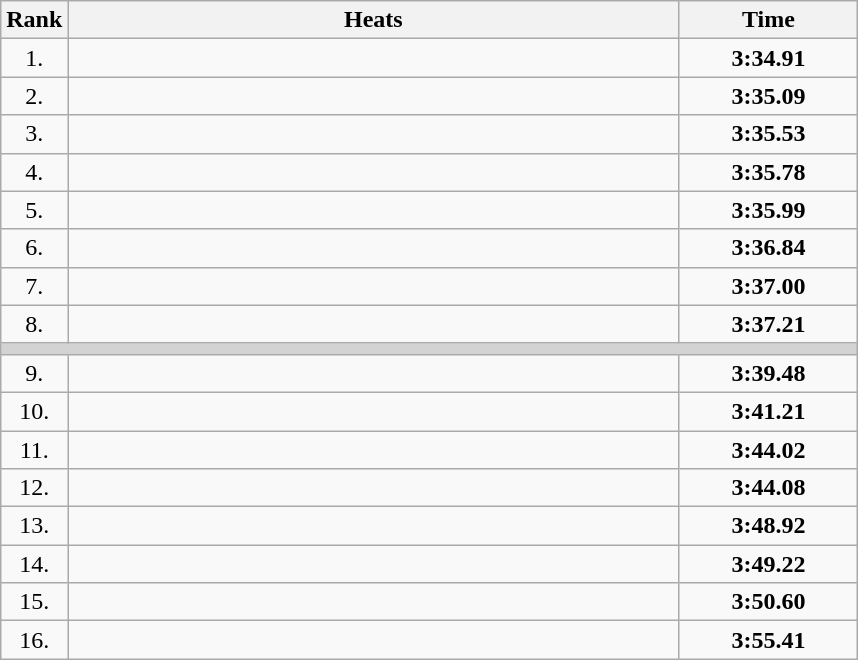<table class="wikitable">
<tr>
<th>Rank</th>
<th style="width: 25em">Heats</th>
<th style="width: 7em">Time</th>
</tr>
<tr>
<td align="center">1.</td>
<td><strong></strong></td>
<td align="center"><strong>3:34.91</strong></td>
</tr>
<tr>
<td align="center">2.</td>
<td><strong></strong></td>
<td align="center"><strong>3:35.09</strong></td>
</tr>
<tr>
<td align="center">3.</td>
<td><strong></strong></td>
<td align="center"><strong>3:35.53</strong></td>
</tr>
<tr>
<td align="center">4.</td>
<td><strong></strong></td>
<td align="center"><strong>3:35.78</strong></td>
</tr>
<tr>
<td align="center">5.</td>
<td><strong></strong></td>
<td align="center"><strong>3:35.99</strong></td>
</tr>
<tr>
<td align="center">6.</td>
<td><strong></strong></td>
<td align="center"><strong>3:36.84</strong></td>
</tr>
<tr>
<td align="center">7.</td>
<td><strong></strong></td>
<td align="center"><strong>3:37.00</strong></td>
</tr>
<tr>
<td align="center">8.</td>
<td><strong></strong></td>
<td align="center"><strong>3:37.21</strong></td>
</tr>
<tr>
<td colspan=3 bgcolor=lightgray></td>
</tr>
<tr>
<td align="center">9.</td>
<td><strong></strong></td>
<td align="center"><strong>3:39.48</strong></td>
</tr>
<tr>
<td align="center">10.</td>
<td><strong></strong></td>
<td align="center"><strong>3:41.21</strong></td>
</tr>
<tr>
<td align="center">11.</td>
<td><strong></strong></td>
<td align="center"><strong>3:44.02</strong></td>
</tr>
<tr>
<td align="center">12.</td>
<td><strong></strong></td>
<td align="center"><strong>3:44.08</strong></td>
</tr>
<tr>
<td align="center">13.</td>
<td><strong></strong></td>
<td align="center"><strong>3:48.92</strong></td>
</tr>
<tr>
<td align="center">14.</td>
<td><strong></strong></td>
<td align="center"><strong>3:49.22</strong></td>
</tr>
<tr>
<td align="center">15.</td>
<td><strong></strong></td>
<td align="center"><strong>3:50.60</strong></td>
</tr>
<tr>
<td align="center">16.</td>
<td><strong></strong></td>
<td align="center"><strong>3:55.41</strong></td>
</tr>
</table>
